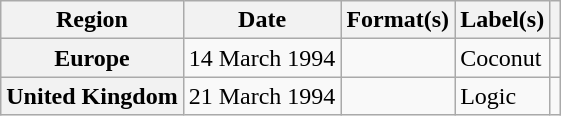<table class="wikitable plainrowheaders">
<tr>
<th scope="col">Region</th>
<th scope="col">Date</th>
<th scope="col">Format(s)</th>
<th scope="col">Label(s)</th>
<th scope="col"></th>
</tr>
<tr>
<th scope="row">Europe</th>
<td>14 March 1994</td>
<td></td>
<td>Coconut</td>
<td></td>
</tr>
<tr>
<th scope="row">United Kingdom</th>
<td>21 March 1994</td>
<td></td>
<td>Logic</td>
<td></td>
</tr>
</table>
